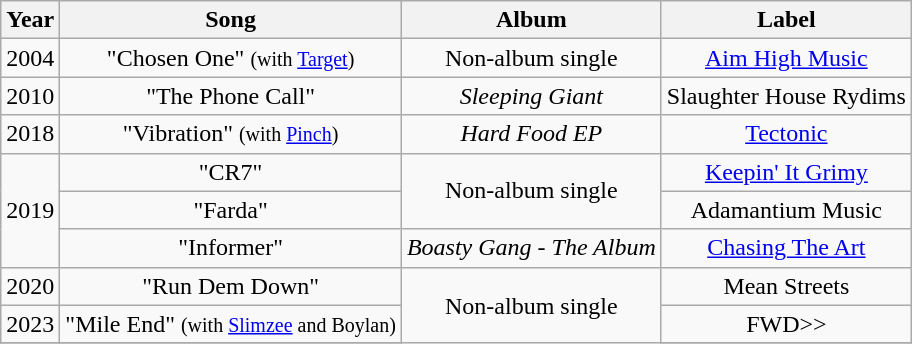<table class="wikitable plainrowheaders" style="text-align:center;">
<tr>
<th>Year</th>
<th>Song</th>
<th>Album</th>
<th>Label</th>
</tr>
<tr>
<td>2004</td>
<td>"Chosen One" <small>(with <a href='#'>Target</a>)</small></td>
<td>Non-album single</td>
<td style="text-align:center;"><a href='#'>Aim High Music</a></td>
</tr>
<tr>
<td>2010</td>
<td>"The Phone Call"</td>
<td><em>Sleeping Giant</em></td>
<td>Slaughter House Rydims</td>
</tr>
<tr>
<td>2018</td>
<td>"Vibration" <small>(with <a href='#'>Pinch</a>)</small></td>
<td><em>Hard Food EP</em></td>
<td><a href='#'>Tectonic</a></td>
</tr>
<tr>
<td style="text-align:center;" rowspan="3">2019</td>
<td>"CR7"</td>
<td style="text-align:center;" rowspan="2">Non-album single</td>
<td style="text-align:center;"><a href='#'>Keepin' It Grimy</a></td>
</tr>
<tr>
<td>"Farda"</td>
<td style="text-align:center;">Adamantium Music</td>
</tr>
<tr>
<td>"Informer"</td>
<td><em>Boasty Gang - The Album</em></td>
<td style="text-align:center;"><a href='#'>Chasing The Art</a></td>
</tr>
<tr>
<td>2020</td>
<td>"Run Dem Down"</td>
<td style="text-align:center;" rowspan="3">Non-album single</td>
<td>Mean Streets</td>
</tr>
<tr>
<td>2023</td>
<td>"Mile End" <small>(with <a href='#'>Slimzee</a> and Boylan)</small></td>
<td>FWD>></td>
</tr>
<tr>
</tr>
</table>
